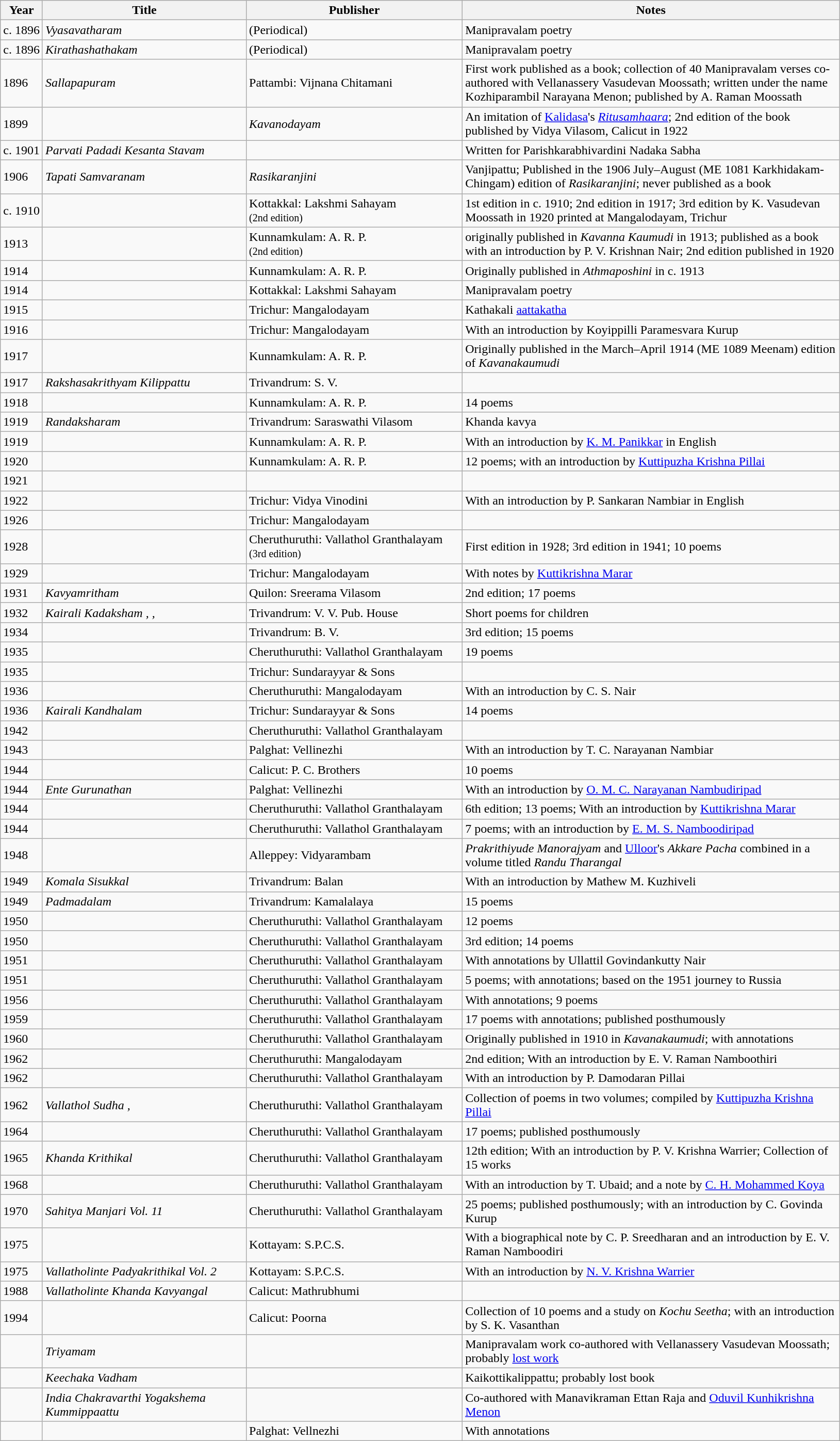<table class="wikitable">
<tr>
<th>Year</th>
<th ! style=width:16em>Title</th>
<th ! style=width:17em>Publisher</th>
<th ! style=width:30em>Notes</th>
</tr>
<tr>
<td>c. 1896</td>
<td><em>Vyasavatharam</em></td>
<td>(Periodical)</td>
<td>Manipravalam poetry</td>
</tr>
<tr>
<td>c. 1896</td>
<td><em>Kirathashathakam</em></td>
<td>(Periodical)</td>
<td>Manipravalam poetry</td>
</tr>
<tr>
<td>1896</td>
<td><em>Sallapapuram</em></td>
<td>Pattambi: Vijnana Chitamani</td>
<td>First work published as a book; collection of 40 Manipravalam verses co-authored with Vellanassery Vasudevan Moossath; written under the name Kozhiparambil Narayana Menon; published by A. Raman Moossath</td>
</tr>
<tr>
<td>1899</td>
<td><em></em></td>
<td><em>Kavanodayam</em></td>
<td>An imitation of <a href='#'>Kalidasa</a>'s <em><a href='#'>Ritusamhaara</a></em>; 2nd edition of the book published by Vidya Vilasom, Calicut in 1922</td>
</tr>
<tr>
<td>c. 1901</td>
<td><em>Parvati Padadi Kesanta Stavam</em></td>
<td></td>
<td>Written for Parishkarabhivardini Nadaka Sabha</td>
</tr>
<tr>
<td>1906</td>
<td><em>Tapati Samvaranam</em></td>
<td><em>Rasikaranjini</em></td>
<td>Vanjipattu; Published in the 1906 July–August (ME 1081 Karkhidakam-Chingam) edition of <em>Rasikaranjini</em>; never published as a book</td>
</tr>
<tr>
<td>c. 1910</td>
<td><em></em></td>
<td>Kottakkal: Lakshmi Sahayam<br><small>(2nd edition)</small></td>
<td>1st edition in c. 1910; 2nd edition in 1917; 3rd edition by K. Vasudevan Moossath in 1920 printed at Mangalodayam, Trichur</td>
</tr>
<tr>
<td>1913</td>
<td><em></em></td>
<td>Kunnamkulam: A. R. P.<br><small>(2nd edition)</small></td>
<td>originally published in <em>Kavanna Kaumudi</em> in 1913; published as a book with an introduction by P. V. Krishnan Nair; 2nd edition published in 1920</td>
</tr>
<tr>
<td>1914</td>
<td><em></em></td>
<td>Kunnamkulam: A. R. P.</td>
<td>Originally published in <em>Athmaposhini</em> in c. 1913</td>
</tr>
<tr>
<td>1914</td>
<td><em></em></td>
<td>Kottakkal: Lakshmi Sahayam</td>
<td>Manipravalam poetry</td>
</tr>
<tr>
<td>1915</td>
<td><em></em></td>
<td>Trichur: Mangalodayam</td>
<td>Kathakali <a href='#'>aattakatha</a></td>
</tr>
<tr>
<td>1916</td>
<td><em></em></td>
<td>Trichur: Mangalodayam</td>
<td>With an introduction by Koyippilli Paramesvara Kurup</td>
</tr>
<tr>
<td>1917</td>
<td><em></em></td>
<td>Kunnamkulam: A. R. P.</td>
<td>Originally published in the March–April 1914 (ME 1089 Meenam) edition of <em>Kavanakaumudi</em></td>
</tr>
<tr>
<td>1917</td>
<td><em>Rakshasakrithyam Kilippattu</em></td>
<td>Trivandrum: S. V.</td>
<td></td>
</tr>
<tr>
<td>1918</td>
<td><em></em></td>
<td>Kunnamkulam: A. R. P.</td>
<td>14 poems</td>
</tr>
<tr>
<td>1919</td>
<td><em>Randaksharam</em></td>
<td>Trivandrum: Saraswathi Vilasom</td>
<td>Khanda kavya</td>
</tr>
<tr>
<td>1919</td>
<td><em></em></td>
<td>Kunnamkulam: A. R. P.</td>
<td>With an introduction by <a href='#'>K. M. Panikkar</a> in English</td>
</tr>
<tr>
<td>1920</td>
<td><em></em></td>
<td>Kunnamkulam: A. R. P.</td>
<td>12 poems; with an introduction by <a href='#'>Kuttipuzha Krishna Pillai</a></td>
</tr>
<tr>
<td>1921</td>
<td><em></em></td>
<td></td>
<td></td>
</tr>
<tr>
<td>1922</td>
<td><em></em></td>
<td>Trichur: Vidya Vinodini</td>
<td>With an introduction by P. Sankaran Nambiar in English</td>
</tr>
<tr>
<td>1926</td>
<td><em></em></td>
<td>Trichur: Mangalodayam</td>
<td></td>
</tr>
<tr>
<td>1928</td>
<td><em></em></td>
<td>Cheruthuruthi: Vallathol Granthalayam<br><small>(3rd edition)</small></td>
<td>First edition in 1928; 3rd edition in 1941; 10 poems</td>
</tr>
<tr>
<td>1929</td>
<td><em></em></td>
<td>Trichur: Mangalodayam</td>
<td>With notes by <a href='#'>Kuttikrishna Marar</a></td>
</tr>
<tr>
<td>1931</td>
<td><em>Kavyamritham</em></td>
<td>Quilon: Sreerama Vilasom</td>
<td>2nd edition; 17 poems</td>
</tr>
<tr>
<td>1932</td>
<td><em>Kairali Kadaksham</em> <em>, , </em></td>
<td>Trivandrum: V. V. Pub. House</td>
<td>Short poems for children</td>
</tr>
<tr>
<td>1934</td>
<td><em></em></td>
<td>Trivandrum: B. V.</td>
<td>3rd edition; 15 poems</td>
</tr>
<tr>
<td>1935</td>
<td><em></em></td>
<td>Cheruthuruthi: Vallathol Granthalayam</td>
<td>19 poems</td>
</tr>
<tr>
<td>1935</td>
<td><em></em></td>
<td>Trichur: Sundarayyar & Sons</td>
<td></td>
</tr>
<tr>
<td>1936</td>
<td><em></em></td>
<td>Cheruthuruthi: Mangalodayam</td>
<td>With an introduction by C. S. Nair</td>
</tr>
<tr>
<td>1936</td>
<td><em>Kairali Kandhalam</em></td>
<td>Trichur: Sundarayyar & Sons</td>
<td>14 poems</td>
</tr>
<tr>
<td>1942</td>
<td><em></em></td>
<td>Cheruthuruthi: Vallathol Granthalayam</td>
<td></td>
</tr>
<tr>
<td>1943</td>
<td><em></em></td>
<td>Palghat: Vellinezhi</td>
<td>With an introduction by T. C. Narayanan Nambiar</td>
</tr>
<tr>
<td>1944</td>
<td><em></em></td>
<td>Calicut: P. C. Brothers</td>
<td>10 poems</td>
</tr>
<tr>
<td>1944</td>
<td><em>Ente Gurunathan</em></td>
<td>Palghat: Vellinezhi</td>
<td>With an introduction by <a href='#'>O. M. C. Narayanan Nambudiripad</a></td>
</tr>
<tr>
<td>1944</td>
<td><em></em></td>
<td>Cheruthuruthi: Vallathol Granthalayam</td>
<td>6th edition; 13 poems; With an introduction by <a href='#'>Kuttikrishna Marar</a></td>
</tr>
<tr>
<td>1944</td>
<td><em></em></td>
<td>Cheruthuruthi: Vallathol Granthalayam</td>
<td>7 poems; with an introduction by <a href='#'>E. M. S. Namboodiripad</a></td>
</tr>
<tr>
<td>1948</td>
<td><em></em></td>
<td>Alleppey: Vidyarambam</td>
<td><em>Prakrithiyude Manorajyam</em> and <a href='#'>Ulloor</a>'s <em>Akkare Pacha</em> combined in a volume titled <em>Randu Tharangal</em></td>
</tr>
<tr>
<td>1949</td>
<td><em>Komala Sisukkal</em></td>
<td>Trivandrum: Balan</td>
<td>With an introduction by Mathew M. Kuzhiveli</td>
</tr>
<tr>
<td>1949</td>
<td><em>Padmadalam</em></td>
<td>Trivandrum: Kamalalaya</td>
<td>15 poems</td>
</tr>
<tr>
<td>1950</td>
<td><em></em></td>
<td>Cheruthuruthi: Vallathol Granthalayam</td>
<td>12 poems</td>
</tr>
<tr>
<td>1950</td>
<td><em></em></td>
<td>Cheruthuruthi: Vallathol Granthalayam</td>
<td>3rd edition; 14 poems</td>
</tr>
<tr>
<td>1951</td>
<td><em></em></td>
<td>Cheruthuruthi: Vallathol Granthalayam</td>
<td>With annotations by Ullattil Govindankutty Nair</td>
</tr>
<tr>
<td>1951</td>
<td><em></em></td>
<td>Cheruthuruthi: Vallathol Granthalayam</td>
<td>5 poems; with annotations; based on the 1951 journey to Russia</td>
</tr>
<tr>
<td>1956</td>
<td><em></em></td>
<td>Cheruthuruthi: Vallathol Granthalayam</td>
<td>With annotations; 9 poems</td>
</tr>
<tr>
<td>1959</td>
<td><em></em></td>
<td>Cheruthuruthi: Vallathol Granthalayam</td>
<td>17 poems with annotations; published posthumously</td>
</tr>
<tr>
<td>1960</td>
<td><em></em></td>
<td>Cheruthuruthi: Vallathol Granthalayam</td>
<td>Originally published in 1910 in <em>Kavanakaumudi</em>; with annotations</td>
</tr>
<tr>
<td>1962</td>
<td><em></em></td>
<td>Cheruthuruthi: Mangalodayam</td>
<td>2nd edition; With an introduction by E. V. Raman Namboothiri</td>
</tr>
<tr>
<td>1962</td>
<td><em></em></td>
<td>Cheruthuruthi: Vallathol Granthalayam</td>
<td>With an introduction by P. Damodaran Pillai</td>
</tr>
<tr>
<td>1962</td>
<td><em>Vallathol Sudha</em> <em>, </em></td>
<td>Cheruthuruthi: Vallathol Granthalayam</td>
<td>Collection of poems in two volumes; compiled by <a href='#'>Kuttipuzha Krishna Pillai</a></td>
</tr>
<tr>
<td>1964</td>
<td><em></em></td>
<td>Cheruthuruthi: Vallathol Granthalayam</td>
<td>17 poems; published posthumously</td>
</tr>
<tr>
<td>1965</td>
<td><em>Khanda Krithikal</em></td>
<td>Cheruthuruthi: Vallathol Granthalayam</td>
<td>12th edition; With an introduction by P. V. Krishna Warrier; Collection of 15 works</td>
</tr>
<tr>
<td>1968</td>
<td><em></em></td>
<td>Cheruthuruthi: Vallathol Granthalayam</td>
<td>With an introduction by T. Ubaid; and a note by <a href='#'>C. H. Mohammed Koya</a></td>
</tr>
<tr>
<td>1970</td>
<td><em>Sahitya Manjari Vol. 11</em></td>
<td>Cheruthuruthi: Vallathol Granthalayam</td>
<td>25 poems; published posthumously; with an introduction by C. Govinda Kurup</td>
</tr>
<tr>
<td>1975</td>
<td><em></em></td>
<td>Kottayam: S.P.C.S.</td>
<td>With a biographical note by C. P. Sreedharan and an introduction by E. V. Raman Namboodiri</td>
</tr>
<tr>
<td>1975</td>
<td><em>Vallatholinte Padyakrithikal Vol. 2</em></td>
<td>Kottayam: S.P.C.S.</td>
<td>With an introduction by <a href='#'>N. V. Krishna Warrier</a></td>
</tr>
<tr>
<td>1988</td>
<td><em>Vallatholinte Khanda Kavyangal</em></td>
<td>Calicut: Mathrubhumi</td>
<td></td>
</tr>
<tr>
<td>1994</td>
<td><em></em></td>
<td>Calicut: Poorna</td>
<td>Collection of 10 poems and a study on <em>Kochu Seetha</em>; with an introduction by S. K. Vasanthan</td>
</tr>
<tr>
<td></td>
<td><em>Triyamam</em></td>
<td></td>
<td>Manipravalam work co-authored with Vellanassery Vasudevan Moossath; probably <a href='#'>lost work</a></td>
</tr>
<tr>
<td></td>
<td><em>Keechaka Vadham</em></td>
<td></td>
<td>Kaikottikalippattu; probably lost book</td>
</tr>
<tr>
<td></td>
<td><em>India Chakravarthi Yogakshema Kummippaattu</em></td>
<td></td>
<td>Co-authored with Manavikraman Ettan Raja and <a href='#'>Oduvil Kunhikrishna Menon</a></td>
</tr>
<tr>
<td></td>
<td><em></em></td>
<td>Palghat: Vellnezhi</td>
<td>With annotations</td>
</tr>
</table>
